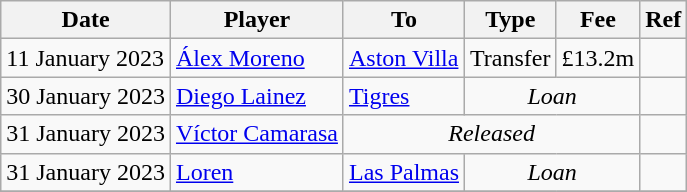<table class="wikitable">
<tr>
<th>Date</th>
<th>Player</th>
<th>To</th>
<th>Type</th>
<th>Fee</th>
<th>Ref</th>
</tr>
<tr>
<td>11 January 2023</td>
<td> <a href='#'>Álex Moreno</a></td>
<td> <a href='#'>Aston Villa</a></td>
<td align=center>Transfer</td>
<td align=center>£13.2m</td>
<td align=center></td>
</tr>
<tr>
<td>30 January 2023</td>
<td> <a href='#'>Diego Lainez</a></td>
<td> <a href='#'>Tigres</a></td>
<td colspan=2 align=center><em>Loan</em></td>
<td align=center></td>
</tr>
<tr>
<td>31 January 2023</td>
<td> <a href='#'>Víctor Camarasa</a></td>
<td colspan=3 align=center><em>Released</em></td>
<td align=center></td>
</tr>
<tr>
<td>31 January 2023</td>
<td> <a href='#'>Loren</a></td>
<td><a href='#'>Las Palmas</a></td>
<td colspan=2 align=center><em>Loan</em></td>
<td align=center></td>
</tr>
<tr>
</tr>
</table>
